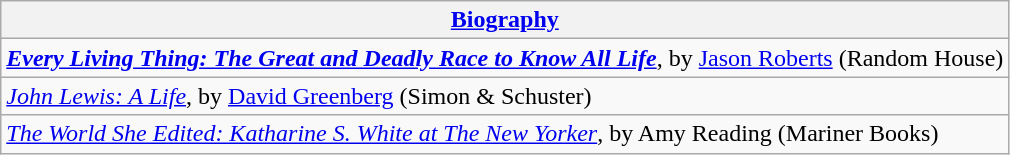<table class="wikitable" style="float:left; float:none;">
<tr>
<th><a href='#'>Biography</a></th>
</tr>
<tr>
<td><strong><em><a href='#'>Every Living Thing: The Great and Deadly Race to Know All Life</a></em></strong>, by <a href='#'>Jason Roberts</a> (Random House)</td>
</tr>
<tr>
<td><em><a href='#'>John Lewis: A Life</a></em>, by <a href='#'>David Greenberg</a> (Simon & Schuster)</td>
</tr>
<tr>
<td><em><a href='#'>The World She Edited: Katharine S. White at The New Yorker</a></em>, by Amy Reading (Mariner Books)</td>
</tr>
</table>
